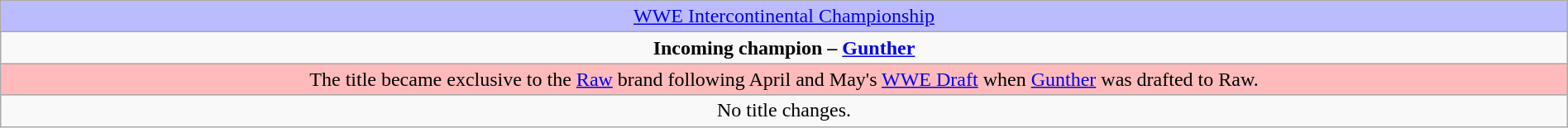<table class="wikitable" style="text-align:center; width:100%;">
<tr style="background:#BBF;">
<td style="text-align: center;"><a href='#'>WWE Intercontinental Championship</a></td>
</tr>
<tr>
<td style="text-align: center;"><strong>Incoming champion – <a href='#'>Gunther</a></strong></td>
</tr>
<tr style="background:#FBB;">
<td>The title became exclusive to the <a href='#'>Raw</a> brand following April and May's <a href='#'>WWE Draft</a> when <a href='#'>Gunther</a> was drafted to Raw.</td>
</tr>
<tr>
<td>No title changes.</td>
</tr>
</table>
